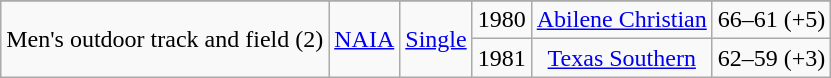<table class="wikitable">
<tr align="center">
</tr>
<tr align="center">
<td rowspan="2">Men's outdoor track and field (2)</td>
<td rowspan="2"><a href='#'>NAIA</a></td>
<td rowspan="2"><a href='#'>Single</a></td>
<td>1980</td>
<td><a href='#'>Abilene Christian</a></td>
<td>66–61 (+5)</td>
</tr>
<tr align="center">
<td>1981</td>
<td><a href='#'>Texas Southern</a></td>
<td>62–59 (+3)</td>
</tr>
</table>
